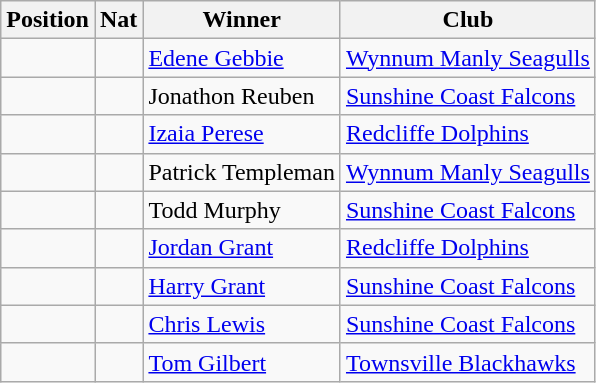<table class="wikitable">
<tr>
<th>Position</th>
<th>Nat</th>
<th>Winner</th>
<th>Club</th>
</tr>
<tr>
<td></td>
<td></td>
<td><a href='#'>Edene Gebbie</a></td>
<td> <a href='#'>Wynnum Manly Seagulls</a></td>
</tr>
<tr>
<td></td>
<td></td>
<td>Jonathon Reuben</td>
<td> <a href='#'>Sunshine Coast Falcons</a></td>
</tr>
<tr>
<td></td>
<td></td>
<td><a href='#'>Izaia Perese</a></td>
<td> <a href='#'>Redcliffe Dolphins</a></td>
</tr>
<tr>
<td></td>
<td></td>
<td>Patrick Templeman</td>
<td> <a href='#'>Wynnum Manly Seagulls</a></td>
</tr>
<tr>
<td></td>
<td></td>
<td>Todd Murphy</td>
<td> <a href='#'>Sunshine Coast Falcons</a></td>
</tr>
<tr>
<td></td>
<td></td>
<td><a href='#'>Jordan Grant</a></td>
<td> <a href='#'>Redcliffe Dolphins</a></td>
</tr>
<tr>
<td></td>
<td></td>
<td><a href='#'>Harry Grant</a></td>
<td> <a href='#'>Sunshine Coast Falcons</a></td>
</tr>
<tr>
<td></td>
<td></td>
<td><a href='#'>Chris Lewis</a></td>
<td> <a href='#'>Sunshine Coast Falcons</a></td>
</tr>
<tr>
<td></td>
<td></td>
<td><a href='#'>Tom Gilbert</a></td>
<td> <a href='#'>Townsville Blackhawks</a></td>
</tr>
</table>
